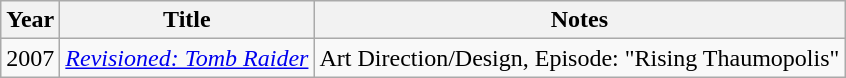<table class="wikitable sortable">
<tr>
<th>Year</th>
<th>Title</th>
<th>Notes</th>
</tr>
<tr>
<td>2007</td>
<td><em><a href='#'>Revisioned: Tomb Raider</a></em></td>
<td>Art Direction/Design, Episode: "Rising Thaumopolis"</td>
</tr>
</table>
